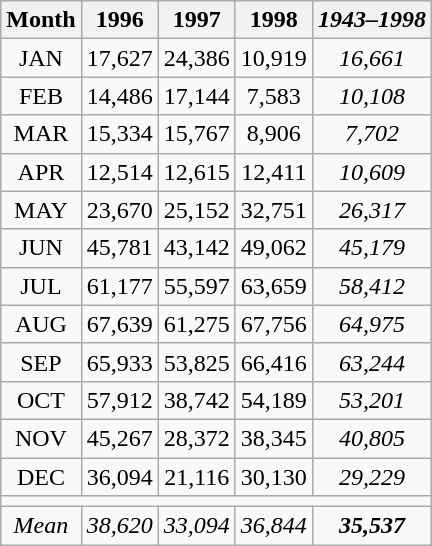<table class="wikitable" style="text-align:center;">
<tr>
<th>Month</th>
<th>1996</th>
<th>1997</th>
<th>1998</th>
<th><strong><em>1943–1998</em></strong></th>
</tr>
<tr>
<td>JAN</td>
<td>17,627</td>
<td>24,386</td>
<td>10,919</td>
<td><em>16,661</em></td>
</tr>
<tr>
<td>FEB</td>
<td>14,486</td>
<td>17,144</td>
<td>7,583</td>
<td><em>10,108</em></td>
</tr>
<tr>
<td>MAR</td>
<td>15,334</td>
<td>15,767</td>
<td>8,906</td>
<td><em>7,702</em></td>
</tr>
<tr>
<td>APR</td>
<td>12,514</td>
<td>12,615</td>
<td>12,411</td>
<td><em>10,609</em></td>
</tr>
<tr>
<td>MAY</td>
<td>23,670</td>
<td>25,152</td>
<td>32,751</td>
<td><em>26,317</em></td>
</tr>
<tr>
<td>JUN</td>
<td>45,781</td>
<td>43,142</td>
<td>49,062</td>
<td><em>45,179</em></td>
</tr>
<tr>
<td>JUL</td>
<td>61,177</td>
<td>55,597</td>
<td>63,659</td>
<td><em>58,412</em></td>
</tr>
<tr>
<td>AUG</td>
<td>67,639</td>
<td>61,275</td>
<td>67,756</td>
<td><em>64,975</em></td>
</tr>
<tr>
<td>SEP</td>
<td>65,933</td>
<td>53,825</td>
<td>66,416</td>
<td><em>63,244</em></td>
</tr>
<tr>
<td>OCT</td>
<td>57,912</td>
<td>38,742</td>
<td>54,189</td>
<td><em>53,201</em></td>
</tr>
<tr>
<td>NOV</td>
<td>45,267</td>
<td>28,372</td>
<td>38,345</td>
<td><em>40,805</em></td>
</tr>
<tr>
<td>DEC</td>
<td>36,094</td>
<td>21,116</td>
<td>30,130</td>
<td><em>29,229</em></td>
</tr>
<tr>
<td colspan="5"></td>
</tr>
<tr>
<td><em>Mean</em></td>
<td><em>38,620</em></td>
<td><em>33,094</em></td>
<td><em>36,844</em></td>
<td><strong><em>35,537</em></strong></td>
</tr>
</table>
